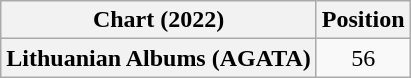<table class="wikitable plainrowheaders" style="text-align:center">
<tr>
<th scope="col">Chart (2022)</th>
<th scope="col">Position</th>
</tr>
<tr>
<th scope="row">Lithuanian Albums (AGATA)</th>
<td>56</td>
</tr>
</table>
